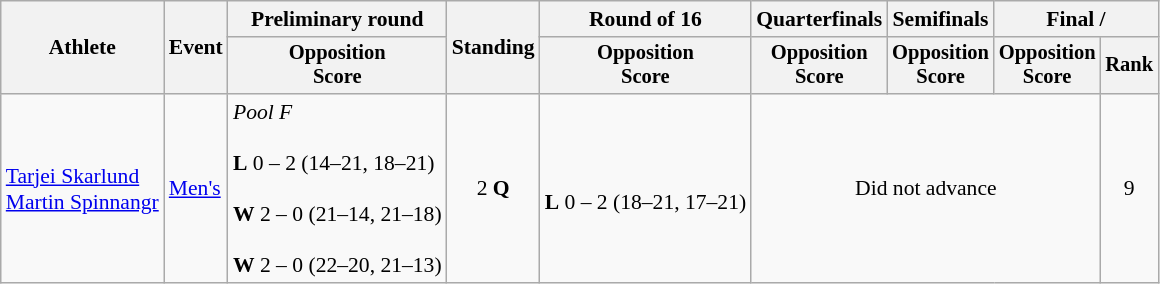<table class=wikitable style="font-size:90%">
<tr>
<th rowspan="2">Athlete</th>
<th rowspan="2">Event</th>
<th>Preliminary round</th>
<th rowspan="2">Standing</th>
<th>Round of 16</th>
<th>Quarterfinals</th>
<th>Semifinals</th>
<th colspan=2>Final / </th>
</tr>
<tr style="font-size:95%">
<th>Opposition<br>Score</th>
<th>Opposition<br>Score</th>
<th>Opposition<br>Score</th>
<th>Opposition<br>Score</th>
<th>Opposition<br>Score</th>
<th>Rank</th>
</tr>
<tr align=center>
<td align=left><a href='#'>Tarjei Skarlund</a><br><a href='#'>Martin Spinnangr</a></td>
<td align=left><a href='#'>Men's</a></td>
<td align=left><em>Pool F</em><br><br><strong>L</strong> 0 – 2 (14–21, 18–21)<br><br><strong>W</strong> 2 – 0 (21–14, 21–18)<br><br><strong>W</strong> 2 – 0 (22–20, 21–13)</td>
<td>2 <strong>Q</strong></td>
<td><br><strong>L</strong> 0 – 2 (18–21, 17–21)</td>
<td colspan=3>Did not advance</td>
<td>9</td>
</tr>
</table>
